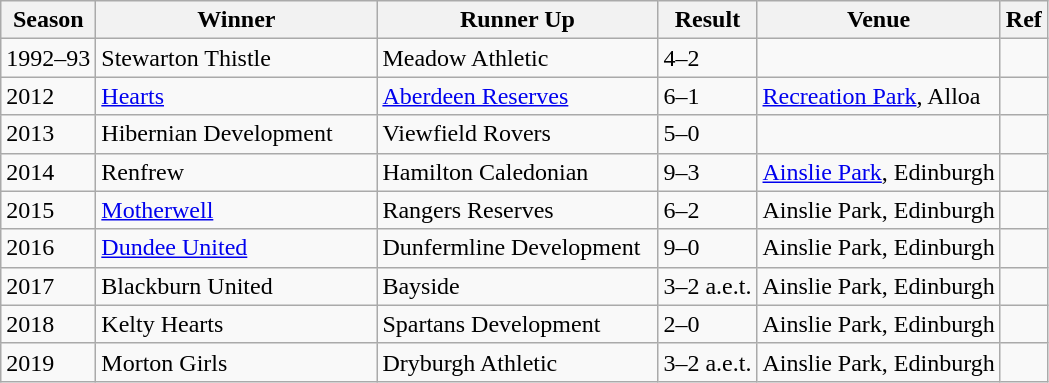<table class="sortable wikitable">
<tr>
<th>Season</th>
<th scope="col" style="width: 180px;">Winner</th>
<th scope="col" style="width: 180px;">Runner Up</th>
<th>Result</th>
<th>Venue</th>
<th>Ref</th>
</tr>
<tr>
<td>1992–93</td>
<td>Stewarton Thistle</td>
<td>Meadow Athletic</td>
<td>4–2</td>
<td></td>
<td></td>
</tr>
<tr>
<td>2012</td>
<td><a href='#'>Hearts</a></td>
<td><a href='#'>Aberdeen Reserves</a></td>
<td>6–1</td>
<td><a href='#'>Recreation Park</a>, Alloa</td>
<td></td>
</tr>
<tr>
<td>2013</td>
<td>Hibernian Development</td>
<td>Viewfield Rovers</td>
<td>5–0</td>
<td></td>
<td></td>
</tr>
<tr>
<td>2014</td>
<td>Renfrew</td>
<td>Hamilton Caledonian</td>
<td>9–3</td>
<td><a href='#'>Ainslie Park</a>, Edinburgh</td>
<td></td>
</tr>
<tr>
<td>2015</td>
<td><a href='#'>Motherwell</a></td>
<td>Rangers Reserves</td>
<td>6–2</td>
<td>Ainslie Park, Edinburgh</td>
<td></td>
</tr>
<tr>
<td>2016</td>
<td><a href='#'>Dundee United</a></td>
<td>Dunfermline Development</td>
<td>9–0</td>
<td>Ainslie Park, Edinburgh</td>
<td></td>
</tr>
<tr>
<td>2017</td>
<td>Blackburn United</td>
<td>Bayside</td>
<td>3–2 a.e.t.</td>
<td>Ainslie Park, Edinburgh</td>
<td></td>
</tr>
<tr>
<td>2018</td>
<td>Kelty Hearts</td>
<td>Spartans Development</td>
<td>2–0</td>
<td>Ainslie Park, Edinburgh</td>
<td></td>
</tr>
<tr>
<td>2019</td>
<td>Morton Girls</td>
<td>Dryburgh Athletic</td>
<td>3–2 a.e.t.</td>
<td>Ainslie Park, Edinburgh</td>
<td></td>
</tr>
</table>
